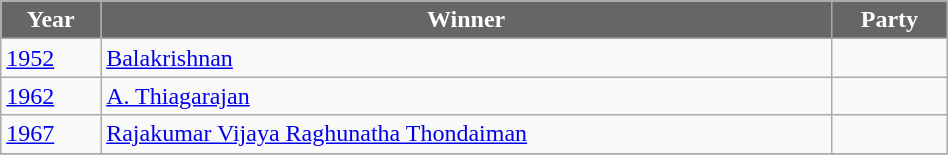<table class="wikitable" width="50%">
<tr>
<th style="background-color:#666666; color:white">Year</th>
<th style="background-color:#666666; color:white">Winner</th>
<th style="background-color:#666666; color:white" colspan="2">Party</th>
</tr>
<tr>
<td><a href='#'>1952</a></td>
<td><a href='#'>Balakrishnan</a></td>
<td></td>
</tr>
<tr>
<td><a href='#'>1962</a></td>
<td><a href='#'>A. Thiagarajan</a></td>
<td></td>
</tr>
<tr>
<td><a href='#'>1967</a></td>
<td><a href='#'>Rajakumar Vijaya Raghunatha Thondaiman</a></td>
<td></td>
</tr>
<tr>
</tr>
</table>
